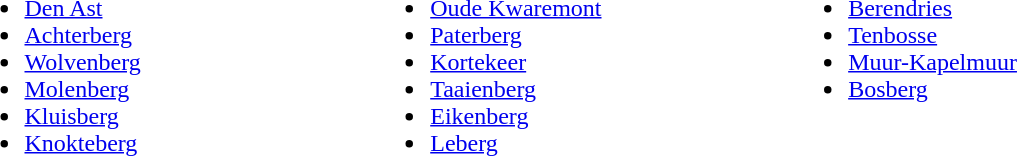<table width=65%>
<tr>
<td valign=top align=left width=33%><br><ul><li><a href='#'>Den Ast</a></li><li><a href='#'>Achterberg</a></li><li><a href='#'>Wolvenberg</a></li><li><a href='#'>Molenberg</a></li><li><a href='#'>Kluisberg</a></li><li><a href='#'>Knokteberg</a></li></ul></td>
<td valign=top align=left width=34%><br><ul><li><a href='#'>Oude Kwaremont</a></li><li><a href='#'>Paterberg</a></li><li><a href='#'>Kortekeer</a></li><li><a href='#'>Taaienberg</a></li><li><a href='#'>Eikenberg</a></li><li><a href='#'>Leberg</a></li></ul></td>
<td valign=top align=left width=33%><br><ul><li><a href='#'>Berendries</a></li><li><a href='#'>Tenbosse</a></li><li><a href='#'>Muur-Kapelmuur</a></li><li><a href='#'>Bosberg</a></li></ul></td>
</tr>
</table>
